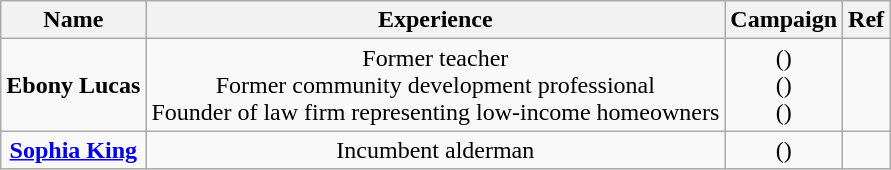<table class="wikitable" style="text-align:center">
<tr>
<th>Name</th>
<th>Experience</th>
<th>Campaign</th>
<th>Ref</th>
</tr>
<tr>
<td><strong>Ebony Lucas</strong></td>
<td>Former teacher<br>Former community development professional<br>Founder of law firm representing low-income homeowners</td>
<td>()<br>()<br>()</td>
<td></td>
</tr>
<tr>
<td><strong><a href='#'>Sophia King</a></strong></td>
<td>Incumbent alderman</td>
<td>()</td>
<td></td>
</tr>
</table>
